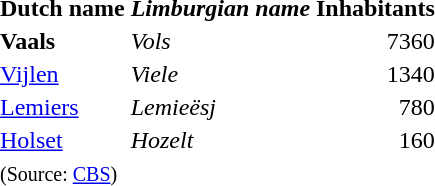<table border="0">
<tr ---->
<td><br><table class="toccolours" style="margin: 0 2em 0 2em;">
<tr>
<td><strong>Dutch name</strong></td>
<td><strong><em>Limburgian name</em></strong></td>
<td><strong>Inhabitants</strong></td>
</tr>
<tr>
<td><strong>Vaals</strong></td>
<td><em>Vols</em></td>
<td align="right">7360</td>
</tr>
<tr>
<td><a href='#'>Vijlen</a></td>
<td><em>Viele</em></td>
<td align="right">1340</td>
</tr>
<tr>
<td><a href='#'>Lemiers</a></td>
<td><em>Lemieësj</em></td>
<td align="right">780</td>
</tr>
<tr>
<td><a href='#'>Holset</a></td>
<td><em>Hozelt</em></td>
<td align="right">160</td>
</tr>
<tr>
<td><small>(Source: <a href='#'>CBS</a>)</small></td>
</tr>
</table>
</td>
</tr>
</table>
